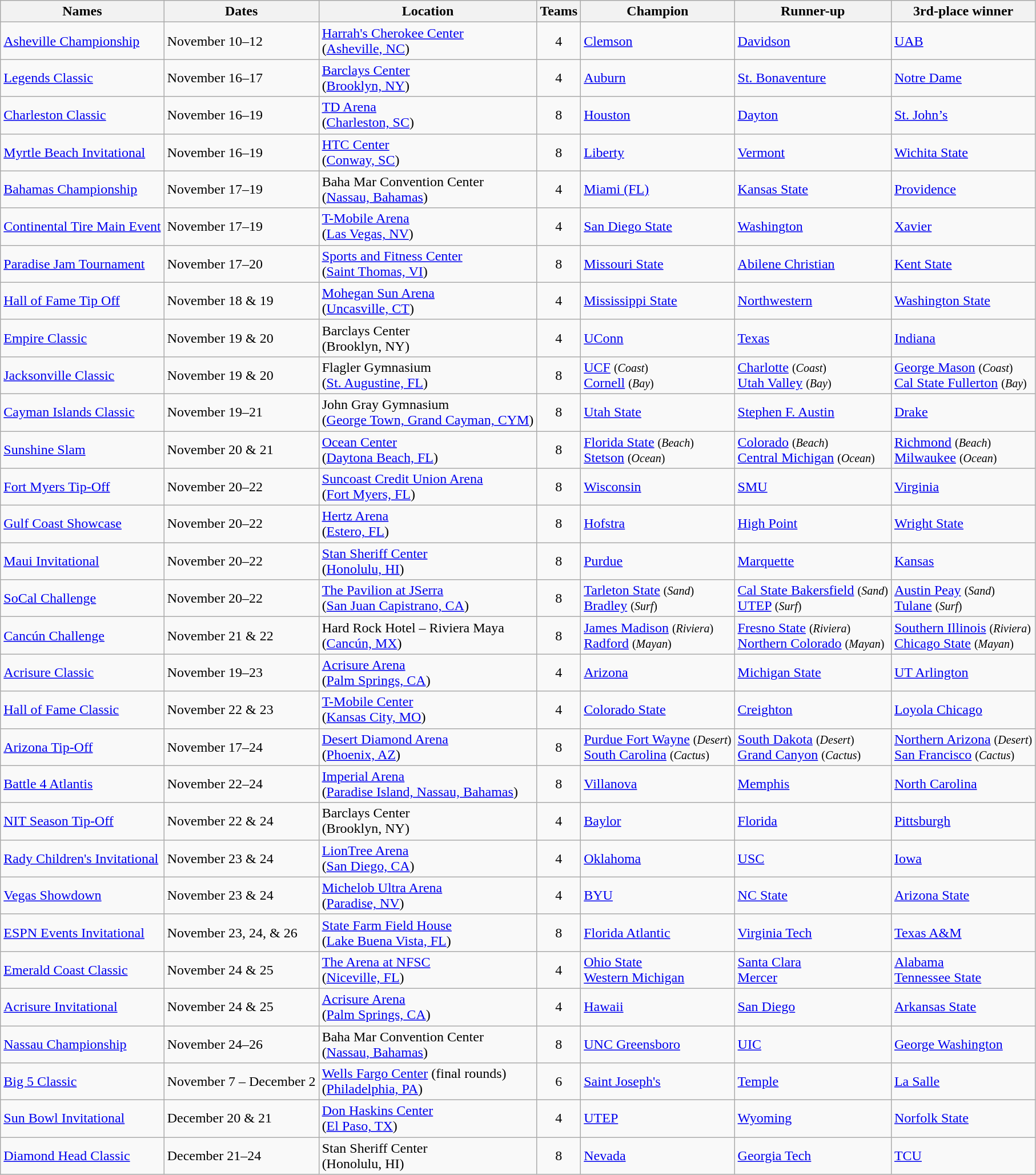<table class="wikitable">
<tr>
<th>Names</th>
<th>Dates</th>
<th>Location</th>
<th>Teams</th>
<th>Champion</th>
<th>Runner-up</th>
<th>3rd-place winner</th>
</tr>
<tr>
<td><a href='#'>Asheville Championship</a></td>
<td>November 10–12</td>
<td><a href='#'>Harrah's Cherokee Center</a><br>(<a href='#'>Asheville, NC</a>)</td>
<td align=center>4</td>
<td><a href='#'>Clemson</a></td>
<td><a href='#'>Davidson</a></td>
<td><a href='#'>UAB</a></td>
</tr>
<tr>
<td><a href='#'>Legends Classic</a></td>
<td>November 16–17</td>
<td><a href='#'>Barclays Center</a><br>(<a href='#'>Brooklyn, NY</a>)</td>
<td align=center>4</td>
<td><a href='#'>Auburn</a></td>
<td><a href='#'>St. Bonaventure</a></td>
<td><a href='#'>Notre Dame</a></td>
</tr>
<tr>
<td><a href='#'>Charleston Classic</a></td>
<td>November 16–19</td>
<td><a href='#'>TD Arena</a><br>(<a href='#'>Charleston, SC</a>)</td>
<td align=center>8</td>
<td><a href='#'>Houston</a></td>
<td><a href='#'>Dayton</a></td>
<td><a href='#'>St. John’s</a></td>
</tr>
<tr>
<td><a href='#'>Myrtle Beach Invitational</a></td>
<td>November 16–19</td>
<td><a href='#'>HTC Center</a><br>(<a href='#'>Conway, SC</a>)</td>
<td align="center">8</td>
<td><a href='#'>Liberty</a></td>
<td><a href='#'>Vermont</a></td>
<td><a href='#'>Wichita State</a></td>
</tr>
<tr>
<td><a href='#'>Bahamas Championship</a></td>
<td>November 17–19</td>
<td>Baha Mar Convention Center<br>(<a href='#'>Nassau, Bahamas</a>)</td>
<td align="center">4</td>
<td><a href='#'>Miami (FL)</a></td>
<td><a href='#'>Kansas State</a></td>
<td><a href='#'>Providence</a></td>
</tr>
<tr>
<td><a href='#'>Continental Tire Main Event</a></td>
<td>November 17–19</td>
<td><a href='#'>T-Mobile Arena</a><br>(<a href='#'>Las Vegas, NV</a>)</td>
<td align="center">4</td>
<td><a href='#'>San Diego State</a></td>
<td><a href='#'>Washington</a></td>
<td><a href='#'>Xavier</a></td>
</tr>
<tr>
<td><a href='#'>Paradise Jam Tournament</a></td>
<td>November 17–20</td>
<td><a href='#'>Sports and Fitness Center</a><br>(<a href='#'>Saint Thomas, VI</a>)</td>
<td align="center">8</td>
<td><a href='#'>Missouri State</a></td>
<td><a href='#'>Abilene Christian</a></td>
<td><a href='#'>Kent State</a></td>
</tr>
<tr>
<td><a href='#'>Hall of Fame Tip Off</a></td>
<td>November 18 & 19</td>
<td><a href='#'>Mohegan Sun Arena</a><br>(<a href='#'>Uncasville, CT</a>)</td>
<td align="center">4</td>
<td><a href='#'>Mississippi State</a></td>
<td><a href='#'>Northwestern</a></td>
<td><a href='#'>Washington State</a></td>
</tr>
<tr>
<td><a href='#'>Empire Classic</a></td>
<td>November 19 & 20</td>
<td>Barclays Center<br>(Brooklyn, NY)</td>
<td align="center">4</td>
<td><a href='#'>UConn</a></td>
<td><a href='#'>Texas</a></td>
<td><a href='#'>Indiana</a></td>
</tr>
<tr>
<td><a href='#'>Jacksonville Classic</a></td>
<td>November 19 & 20</td>
<td>Flagler Gymnasium<br>(<a href='#'>St. Augustine, FL</a>)</td>
<td align="center">8</td>
<td><a href='#'>UCF</a> <small>(<em>Coast</em>)</small><br><a href='#'>Cornell</a> <small>(<em>Bay</em>)</small></td>
<td><a href='#'>Charlotte</a> <small>(<em>Coast</em>)</small><br><a href='#'>Utah Valley</a> <small>(<em>Bay</em>)</small></td>
<td><a href='#'>George Mason</a> <small>(<em>Coast</em>)</small><br><a href='#'>Cal State Fullerton</a> <small>(<em>Bay</em>)</small></td>
</tr>
<tr>
<td><a href='#'>Cayman Islands Classic</a></td>
<td>November 19–21</td>
<td>John Gray Gymnasium<br>(<a href='#'>George Town, Grand Cayman, CYM</a>)</td>
<td align="center">8</td>
<td><a href='#'>Utah State</a></td>
<td><a href='#'>Stephen F. Austin</a></td>
<td><a href='#'>Drake</a></td>
</tr>
<tr>
<td><a href='#'>Sunshine Slam</a></td>
<td>November 20 & 21</td>
<td><a href='#'>Ocean Center</a><br>(<a href='#'>Daytona Beach, FL</a>)</td>
<td align="center">8</td>
<td><a href='#'>Florida State</a> <small>(<em>Beach</em>)</small><br><a href='#'>Stetson</a> <small>(<em>Ocean</em>)</small></td>
<td><a href='#'>Colorado</a> <small>(<em>Beach</em>)</small><br><a href='#'>Central Michigan</a> <small>(<em>Ocean</em>)</small></td>
<td><a href='#'>Richmond</a> <small>(<em>Beach</em>)</small><br><a href='#'>Milwaukee</a> <small>(<em>Ocean</em>)</small></td>
</tr>
<tr>
<td><a href='#'>Fort Myers Tip-Off</a></td>
<td>November 20–22</td>
<td><a href='#'>Suncoast Credit Union Arena</a><br>(<a href='#'>Fort Myers, FL</a>)</td>
<td align="center">8</td>
<td><a href='#'>Wisconsin</a></td>
<td><a href='#'>SMU</a></td>
<td><a href='#'>Virginia</a></td>
</tr>
<tr>
<td><a href='#'>Gulf Coast Showcase</a></td>
<td>November 20–22</td>
<td><a href='#'>Hertz Arena</a><br>(<a href='#'>Estero, FL</a>)</td>
<td align="center">8</td>
<td><a href='#'>Hofstra</a></td>
<td><a href='#'>High Point</a></td>
<td><a href='#'>Wright State</a></td>
</tr>
<tr>
<td><a href='#'>Maui Invitational</a></td>
<td>November 20–22</td>
<td><a href='#'>Stan Sheriff Center</a><br>(<a href='#'>Honolulu, HI</a>)</td>
<td align=center>8</td>
<td><a href='#'>Purdue</a></td>
<td><a href='#'>Marquette</a></td>
<td><a href='#'>Kansas</a></td>
</tr>
<tr>
<td><a href='#'>SoCal Challenge</a></td>
<td>November 20–22</td>
<td><a href='#'>The Pavilion at JSerra</a><br>(<a href='#'>San Juan Capistrano, CA</a>)</td>
<td align="center">8</td>
<td><a href='#'>Tarleton State</a> <small>(<em>Sand</em>)</small><br><a href='#'>Bradley</a> <small>(<em>Surf</em>)</small></td>
<td><a href='#'>Cal State Bakersfield</a> <small>(<em>Sand</em>)</small><br><a href='#'>UTEP</a> <small>(<em>Surf</em>)</small></td>
<td><a href='#'>Austin Peay</a> <small>(<em>Sand</em>)</small><br><a href='#'>Tulane</a> <small>(<em>Surf</em>)</small></td>
</tr>
<tr>
<td><a href='#'>Cancún Challenge</a></td>
<td>November 21 & 22</td>
<td>Hard Rock Hotel – Riviera Maya<br>(<a href='#'>Cancún, MX</a>)</td>
<td align="center">8</td>
<td><a href='#'>James Madison</a> <small>(<em>Riviera</em>)</small><br> <a href='#'>Radford</a> <small>(<em>Mayan</em>)</small></td>
<td><a href='#'>Fresno State</a> <small>(<em>Riviera</em>)</small><br> <a href='#'>Northern Colorado</a> <small>(<em>Mayan</em>)</small></td>
<td><a href='#'>Southern Illinois</a> <small>(<em>Riviera</em>)</small><br> <a href='#'>Chicago State</a> <small>(<em>Mayan</em>)</small></td>
</tr>
<tr>
<td><a href='#'>Acrisure Classic</a></td>
<td>November 19–23</td>
<td><a href='#'>Acrisure Arena</a><br>(<a href='#'>Palm Springs, CA</a>)</td>
<td align=center>4</td>
<td><a href='#'>Arizona</a></td>
<td><a href='#'>Michigan State</a></td>
<td><a href='#'>UT Arlington</a></td>
</tr>
<tr>
<td><a href='#'>Hall of Fame Classic</a></td>
<td>November 22 & 23</td>
<td><a href='#'>T-Mobile Center</a><br>(<a href='#'>Kansas City, MO</a>)</td>
<td align="center">4</td>
<td><a href='#'>Colorado State</a></td>
<td><a href='#'>Creighton</a></td>
<td><a href='#'>Loyola Chicago</a></td>
</tr>
<tr>
<td><a href='#'>Arizona Tip-Off</a></td>
<td>November 17–24</td>
<td><a href='#'>Desert Diamond Arena</a><br>(<a href='#'>Phoenix, AZ</a>)</td>
<td align="center">8</td>
<td><a href='#'>Purdue Fort Wayne</a> <small>(<em>Desert</em>)</small><br><a href='#'>South Carolina</a> <small>(<em>Cactus</em>)</small></td>
<td><a href='#'>South Dakota</a> <small>(<em>Desert</em>)</small><br><a href='#'>Grand Canyon</a> <small>(<em>Cactus</em>)</small></td>
<td><a href='#'>Northern Arizona</a> <small>(<em>Desert</em>)</small><br><a href='#'>San Francisco</a> <small>(<em>Cactus</em>)</small></td>
</tr>
<tr>
<td><a href='#'>Battle 4 Atlantis</a></td>
<td>November 22–24</td>
<td><a href='#'>Imperial Arena</a><br>(<a href='#'>Paradise Island, Nassau, Bahamas</a>)</td>
<td align="center">8</td>
<td><a href='#'>Villanova</a></td>
<td><a href='#'>Memphis</a></td>
<td><a href='#'>North Carolina</a></td>
</tr>
<tr>
<td><a href='#'>NIT Season Tip-Off</a></td>
<td>November 22 & 24</td>
<td>Barclays Center<br>(Brooklyn, NY)</td>
<td align="center">4</td>
<td><a href='#'>Baylor</a></td>
<td><a href='#'>Florida</a></td>
<td><a href='#'>Pittsburgh</a></td>
</tr>
<tr>
<td><a href='#'>Rady Children's Invitational</a></td>
<td>November 23 & 24</td>
<td><a href='#'>LionTree Arena</a><br>(<a href='#'>San Diego, CA</a>)</td>
<td align="center">4</td>
<td><a href='#'>Oklahoma</a></td>
<td><a href='#'>USC</a></td>
<td><a href='#'>Iowa</a></td>
</tr>
<tr>
<td><a href='#'>Vegas Showdown</a></td>
<td>November 23 & 24</td>
<td><a href='#'>Michelob Ultra Arena</a><br>(<a href='#'>Paradise, NV</a>)</td>
<td align="center">4</td>
<td><a href='#'>BYU</a></td>
<td><a href='#'>NC State</a></td>
<td><a href='#'>Arizona State</a></td>
</tr>
<tr>
<td><a href='#'>ESPN Events Invitational</a></td>
<td>November 23, 24, & 26</td>
<td><a href='#'>State Farm Field House</a><br>(<a href='#'>Lake Buena Vista, FL</a>)</td>
<td align=center>8</td>
<td><a href='#'>Florida Atlantic</a></td>
<td><a href='#'>Virginia Tech</a></td>
<td><a href='#'>Texas A&M</a></td>
</tr>
<tr>
<td><a href='#'>Emerald Coast Classic</a></td>
<td>November 24 & 25</td>
<td><a href='#'>The Arena at NFSC</a><br>(<a href='#'>Niceville, FL</a>)</td>
<td align=center>4</td>
<td><a href='#'>Ohio State</a><br><a href='#'>Western Michigan</a></td>
<td><a href='#'>Santa Clara</a><br><a href='#'>Mercer</a></td>
<td><a href='#'>Alabama</a><br><a href='#'>Tennessee State</a></td>
</tr>
<tr>
<td><a href='#'>Acrisure Invitational</a></td>
<td>November 24 & 25</td>
<td><a href='#'>Acrisure Arena</a><br>(<a href='#'>Palm Springs, CA</a>)</td>
<td align=center>4</td>
<td><a href='#'>Hawaii</a></td>
<td><a href='#'>San Diego</a></td>
<td><a href='#'>Arkansas State</a></td>
</tr>
<tr>
<td><a href='#'>Nassau Championship</a></td>
<td>November 24–26</td>
<td>Baha Mar Convention Center<br>(<a href='#'>Nassau, Bahamas</a>)</td>
<td align="center">8</td>
<td><a href='#'>UNC Greensboro</a></td>
<td><a href='#'>UIC</a></td>
<td><a href='#'>George Washington</a></td>
</tr>
<tr>
<td><a href='#'>Big 5 Classic</a></td>
<td>November 7 – December 2</td>
<td><a href='#'>Wells Fargo Center</a> (final rounds)<br>(<a href='#'>Philadelphia, PA</a>)</td>
<td align=center>6</td>
<td><a href='#'>Saint Joseph's</a></td>
<td><a href='#'>Temple</a></td>
<td><a href='#'>La Salle</a></td>
</tr>
<tr>
<td><a href='#'>Sun Bowl Invitational</a></td>
<td>December 20 & 21</td>
<td><a href='#'>Don Haskins Center</a><br>(<a href='#'>El Paso, TX</a>)</td>
<td align=center>4</td>
<td><a href='#'>UTEP</a></td>
<td><a href='#'>Wyoming</a></td>
<td><a href='#'>Norfolk State</a></td>
</tr>
<tr>
<td><a href='#'>Diamond Head Classic</a></td>
<td>December 21–24</td>
<td>Stan Sheriff Center<br>(Honolulu, HI)</td>
<td align=center>8</td>
<td><a href='#'>Nevada</a></td>
<td><a href='#'>Georgia Tech</a></td>
<td><a href='#'>TCU</a></td>
</tr>
</table>
